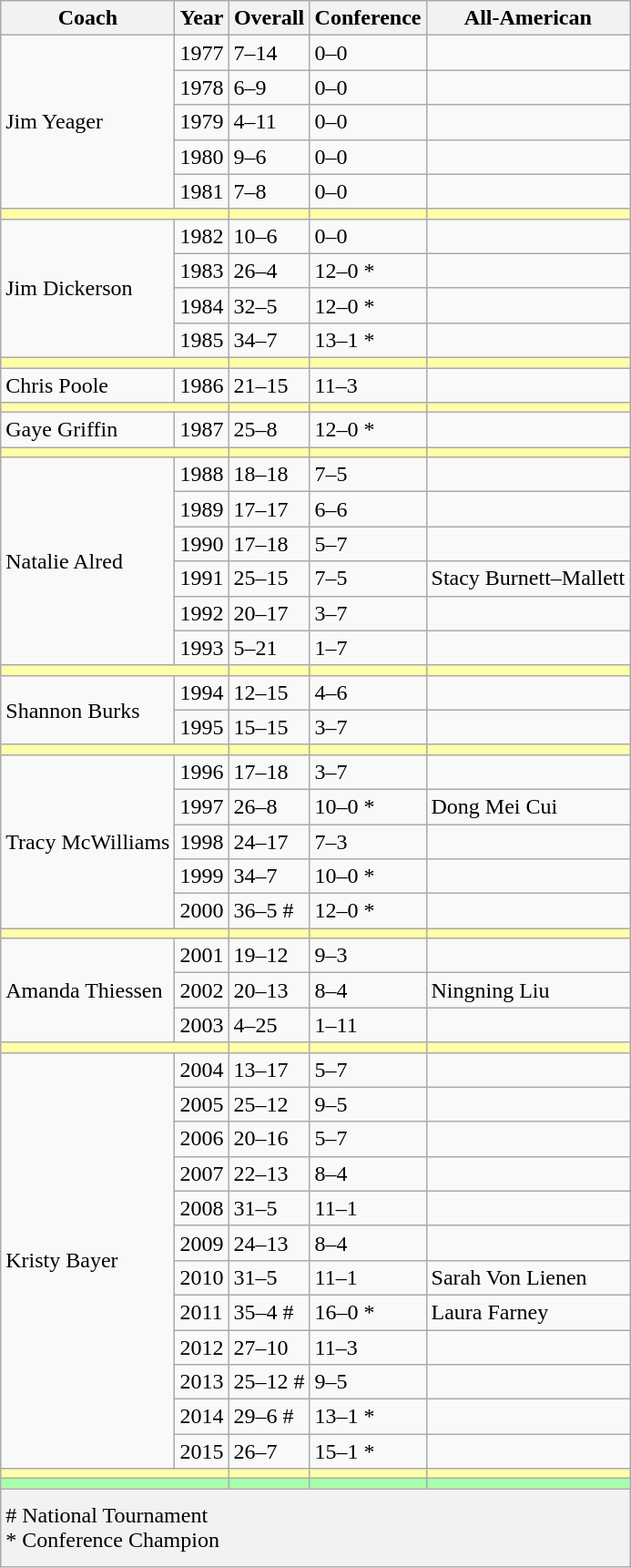<table class="wikitable">
<tr>
<th>Coach</th>
<th>Year</th>
<th>Overall</th>
<th>Conference</th>
<th>All-American</th>
</tr>
<tr>
<td rowspan=5>Jim Yeager</td>
<td>1977</td>
<td>7–14</td>
<td>0–0</td>
<td></td>
</tr>
<tr>
<td>1978</td>
<td>6–9</td>
<td>0–0</td>
<td></td>
</tr>
<tr>
<td>1979</td>
<td>4–11</td>
<td>0–0</td>
<td></td>
</tr>
<tr>
<td>1980</td>
<td>9–6</td>
<td>0–0</td>
<td></td>
</tr>
<tr>
<td>1981</td>
<td>7–8</td>
<td>0–0</td>
<td></td>
</tr>
<tr bgcolor=#ffffa9>
<td colspan=2><strong></strong></td>
<td><strong></strong></td>
<td><strong></strong></td>
<td></td>
</tr>
<tr>
<td rowspan=4>Jim Dickerson</td>
<td>1982</td>
<td>10–6</td>
<td>0–0</td>
<td></td>
</tr>
<tr>
<td>1983</td>
<td>26–4</td>
<td>12–0 *</td>
<td></td>
</tr>
<tr>
<td>1984</td>
<td>32–5</td>
<td>12–0 *</td>
<td></td>
</tr>
<tr>
<td>1985</td>
<td>34–7</td>
<td>13–1 *</td>
<td></td>
</tr>
<tr bgcolor=#ffffa9>
<td colspan=2><strong></strong></td>
<td><strong></strong></td>
<td><strong></strong></td>
<td></td>
</tr>
<tr>
<td>Chris Poole</td>
<td>1986</td>
<td>21–15</td>
<td>11–3</td>
<td></td>
</tr>
<tr bgcolor=#ffffa9>
<td colspan=2><strong></strong></td>
<td><strong></strong></td>
<td><strong></strong></td>
<td></td>
</tr>
<tr>
<td>Gaye Griffin</td>
<td>1987</td>
<td>25–8</td>
<td>12–0 *</td>
<td></td>
</tr>
<tr bgcolor=#ffffa9>
<td colspan=2><strong></strong></td>
<td><strong></strong></td>
<td><strong></strong></td>
<td></td>
</tr>
<tr>
<td rowspan=6>Natalie Alred</td>
<td>1988</td>
<td>18–18</td>
<td>7–5</td>
<td></td>
</tr>
<tr>
<td>1989</td>
<td>17–17</td>
<td>6–6</td>
<td></td>
</tr>
<tr>
<td>1990</td>
<td>17–18</td>
<td>5–7</td>
<td></td>
</tr>
<tr>
<td>1991</td>
<td>25–15</td>
<td>7–5</td>
<td>Stacy Burnett–Mallett</td>
</tr>
<tr>
<td>1992</td>
<td>20–17</td>
<td>3–7</td>
<td></td>
</tr>
<tr>
<td>1993</td>
<td>5–21</td>
<td>1–7</td>
<td></td>
</tr>
<tr bgcolor=#ffffa9>
<td colspan=2><strong></strong></td>
<td><strong></strong></td>
<td><strong></strong></td>
<td></td>
</tr>
<tr>
<td rowspan=2>Shannon Burks</td>
<td>1994</td>
<td>12–15</td>
<td>4–6</td>
<td></td>
</tr>
<tr>
<td>1995</td>
<td>15–15</td>
<td>3–7</td>
<td></td>
</tr>
<tr bgcolor=#ffffa9>
<td colspan=2><strong></strong></td>
<td><strong></strong></td>
<td><strong></strong></td>
<td></td>
</tr>
<tr>
<td rowspan=5>Tracy McWilliams</td>
<td>1996</td>
<td>17–18</td>
<td>3–7</td>
<td></td>
</tr>
<tr>
<td>1997</td>
<td>26–8</td>
<td>10–0 *</td>
<td>Dong Mei Cui</td>
</tr>
<tr>
<td>1998</td>
<td>24–17</td>
<td>7–3</td>
<td></td>
</tr>
<tr>
<td>1999</td>
<td>34–7</td>
<td>10–0 *</td>
<td></td>
</tr>
<tr>
<td>2000</td>
<td>36–5 #</td>
<td>12–0 *</td>
<td></td>
</tr>
<tr bgcolor=#ffffa9>
<td colspan=2><strong></strong></td>
<td><strong></strong></td>
<td><strong></strong></td>
<td></td>
</tr>
<tr>
<td rowspan=3>Amanda Thiessen</td>
<td>2001</td>
<td>19–12</td>
<td>9–3</td>
<td></td>
</tr>
<tr>
<td>2002</td>
<td>20–13</td>
<td>8–4</td>
<td>Ningning Liu</td>
</tr>
<tr>
<td>2003</td>
<td>4–25</td>
<td>1–11</td>
<td></td>
</tr>
<tr bgcolor=#ffffa9>
<td colspan=2><strong></strong></td>
<td><strong></strong></td>
<td><strong></strong></td>
<td></td>
</tr>
<tr>
<td rowspan=12>Kristy Bayer</td>
<td>2004</td>
<td>13–17</td>
<td>5–7</td>
<td></td>
</tr>
<tr>
<td>2005</td>
<td>25–12</td>
<td>9–5</td>
<td></td>
</tr>
<tr>
<td>2006</td>
<td>20–16</td>
<td>5–7</td>
<td></td>
</tr>
<tr>
<td>2007</td>
<td>22–13</td>
<td>8–4</td>
<td></td>
</tr>
<tr>
<td>2008</td>
<td>31–5</td>
<td>11–1</td>
<td></td>
</tr>
<tr>
<td>2009</td>
<td>24–13</td>
<td>8–4</td>
<td></td>
</tr>
<tr>
<td>2010</td>
<td>31–5</td>
<td>11–1</td>
<td>Sarah Von Lienen</td>
</tr>
<tr>
<td>2011</td>
<td>35–4 #</td>
<td>16–0 *</td>
<td>Laura Farney</td>
</tr>
<tr>
<td>2012</td>
<td>27–10</td>
<td>11–3</td>
<td></td>
</tr>
<tr>
<td>2013</td>
<td>25–12 #</td>
<td>9–5</td>
<td></td>
</tr>
<tr>
<td>2014</td>
<td>29–6 #</td>
<td>13–1 *</td>
<td></td>
</tr>
<tr>
<td>2015</td>
<td>26–7</td>
<td>15–1 *</td>
<td></td>
</tr>
<tr bgcolor=#ffffa9>
<td colspan=2><strong></strong></td>
<td><strong></strong></td>
<td><strong></strong></td>
<td></td>
</tr>
<tr bgcolor=#a9ffa9>
<td colspan=2></td>
<td><strong></strong></td>
<td><strong></strong></td>
<td></td>
</tr>
<tr bgcolor=#f2f2f2>
<td colspan=5 height=50># National Tournament<br>* Conference Champion</td>
</tr>
</table>
